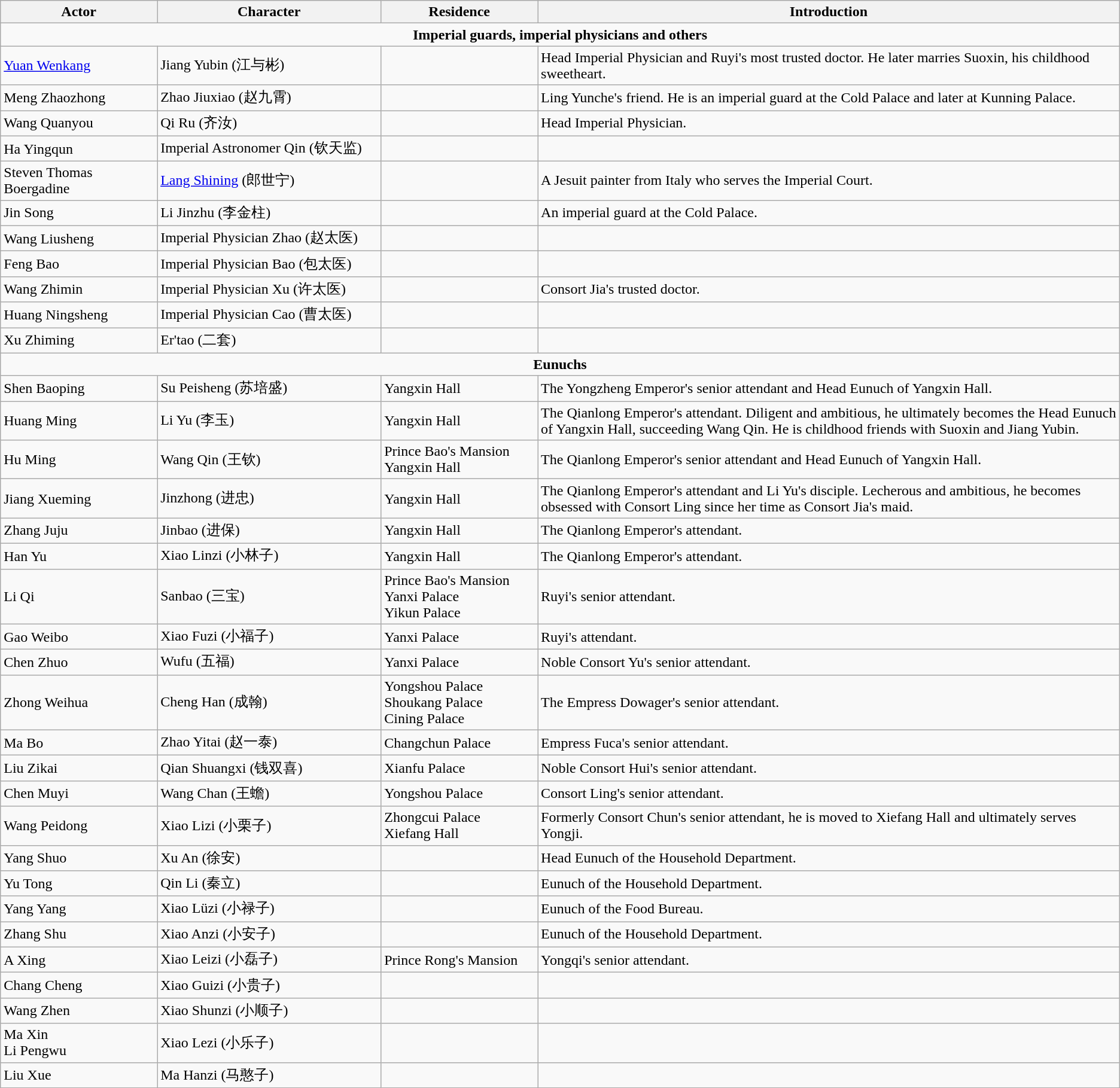<table class="wikitable">
<tr>
<th style="width:14%">Actor</th>
<th style="width:20%">Character</th>
<th style="width:14%">Residence</th>
<th>Introduction</th>
</tr>
<tr>
<td colspan=4 style="text-align:center;"><strong>Imperial guards, imperial physicians and others</strong></td>
</tr>
<tr>
<td><a href='#'>Yuan Wenkang</a></td>
<td>Jiang Yubin (江与彬)</td>
<td></td>
<td>Head Imperial Physician and Ruyi's most trusted doctor. He later marries Suoxin, his childhood sweetheart.</td>
</tr>
<tr>
<td>Meng Zhaozhong</td>
<td>Zhao Jiuxiao (赵九霄)</td>
<td></td>
<td>Ling Yunche's friend. He is an imperial guard at the Cold Palace and later at Kunning Palace.</td>
</tr>
<tr>
<td>Wang Quanyou</td>
<td>Qi Ru (齐汝)</td>
<td></td>
<td>Head Imperial Physician.</td>
</tr>
<tr>
<td>Ha Yingqun</td>
<td>Imperial Astronomer Qin (钦天监)</td>
<td></td>
<td></td>
</tr>
<tr>
<td>Steven Thomas Boergadine</td>
<td><a href='#'>Lang Shining</a> (郎世宁)</td>
<td></td>
<td>A Jesuit painter from Italy who serves the Imperial Court.</td>
</tr>
<tr>
<td>Jin Song</td>
<td>Li Jinzhu (李金柱)</td>
<td></td>
<td>An imperial guard at the Cold Palace.</td>
</tr>
<tr>
<td>Wang Liusheng</td>
<td>Imperial Physician Zhao (赵太医)</td>
<td></td>
<td></td>
</tr>
<tr>
<td>Feng Bao</td>
<td>Imperial Physician Bao (包太医)</td>
<td></td>
<td></td>
</tr>
<tr>
<td>Wang Zhimin</td>
<td>Imperial Physician Xu (许太医)</td>
<td></td>
<td>Consort Jia's trusted doctor.</td>
</tr>
<tr>
<td>Huang Ningsheng</td>
<td>Imperial Physician Cao (曹太医)</td>
<td></td>
<td></td>
</tr>
<tr>
<td>Xu Zhiming</td>
<td>Er'tao (二套)</td>
<td></td>
<td></td>
</tr>
<tr>
<td colspan=4 style="text-align:center;"><strong>Eunuchs</strong></td>
</tr>
<tr>
<td>Shen Baoping</td>
<td>Su Peisheng (苏培盛)</td>
<td>Yangxin Hall</td>
<td>The Yongzheng Emperor's senior attendant and Head Eunuch of Yangxin Hall.</td>
</tr>
<tr>
<td>Huang Ming</td>
<td>Li Yu (李玉)</td>
<td>Yangxin Hall</td>
<td>The Qianlong Emperor's attendant. Diligent and ambitious, he ultimately becomes the Head Eunuch of Yangxin Hall, succeeding Wang Qin. He is childhood friends with Suoxin and Jiang Yubin.</td>
</tr>
<tr>
<td>Hu Ming</td>
<td>Wang Qin (王钦)</td>
<td>Prince Bao's Mansion<br>Yangxin Hall</td>
<td>The Qianlong Emperor's senior attendant and Head Eunuch of Yangxin Hall.</td>
</tr>
<tr>
<td>Jiang Xueming</td>
<td>Jinzhong (进忠)</td>
<td>Yangxin Hall</td>
<td>The Qianlong Emperor's attendant and Li Yu's disciple. Lecherous and ambitious, he becomes obsessed with Consort Ling since her time as Consort Jia's maid.</td>
</tr>
<tr>
<td>Zhang Juju</td>
<td>Jinbao (进保)</td>
<td>Yangxin Hall</td>
<td>The Qianlong Emperor's attendant.</td>
</tr>
<tr>
<td>Han Yu</td>
<td>Xiao Linzi (小林子)</td>
<td>Yangxin Hall</td>
<td>The Qianlong Emperor's attendant.</td>
</tr>
<tr>
<td>Li Qi</td>
<td>Sanbao (三宝)</td>
<td>Prince Bao's Mansion<br>Yanxi Palace<br>Yikun Palace</td>
<td>Ruyi's senior attendant.</td>
</tr>
<tr>
<td>Gao Weibo</td>
<td>Xiao Fuzi (小福子)</td>
<td>Yanxi Palace</td>
<td>Ruyi's attendant.</td>
</tr>
<tr>
<td>Chen Zhuo</td>
<td>Wufu (五福)</td>
<td>Yanxi Palace</td>
<td>Noble Consort Yu's senior attendant.</td>
</tr>
<tr>
<td>Zhong Weihua</td>
<td>Cheng Han (成翰)</td>
<td>Yongshou Palace<br>Shoukang Palace<br>Cining Palace</td>
<td>The Empress Dowager's senior attendant.</td>
</tr>
<tr>
<td>Ma Bo</td>
<td>Zhao Yitai (赵一泰)</td>
<td>Changchun Palace</td>
<td>Empress Fuca's senior attendant.</td>
</tr>
<tr>
<td>Liu Zikai</td>
<td>Qian Shuangxi (钱双喜)</td>
<td>Xianfu Palace</td>
<td>Noble Consort Hui's senior attendant.</td>
</tr>
<tr>
<td>Chen Muyi</td>
<td>Wang Chan (王蟾)</td>
<td>Yongshou Palace</td>
<td>Consort Ling's senior attendant.</td>
</tr>
<tr>
<td>Wang Peidong</td>
<td>Xiao Lizi (小栗子)</td>
<td>Zhongcui Palace<br>Xiefang Hall</td>
<td>Formerly Consort Chun's senior attendant, he is moved to Xiefang Hall and ultimately serves Yongji.</td>
</tr>
<tr>
<td>Yang Shuo</td>
<td>Xu An (徐安)</td>
<td></td>
<td>Head Eunuch of the Household Department.</td>
</tr>
<tr>
<td>Yu Tong</td>
<td>Qin Li (秦立)</td>
<td></td>
<td>Eunuch of the Household Department.</td>
</tr>
<tr>
<td>Yang Yang</td>
<td>Xiao Lüzi (小禄子)</td>
<td></td>
<td>Eunuch of the Food Bureau.</td>
</tr>
<tr>
<td>Zhang Shu</td>
<td>Xiao Anzi (小安子)</td>
<td></td>
<td>Eunuch of the Household Department.</td>
</tr>
<tr>
<td>A Xing</td>
<td>Xiao Leizi (小磊子)</td>
<td>Prince Rong's Mansion</td>
<td>Yongqi's senior attendant.</td>
</tr>
<tr>
<td>Chang Cheng</td>
<td>Xiao Guizi (小贵子)</td>
<td></td>
<td></td>
</tr>
<tr>
<td>Wang Zhen</td>
<td>Xiao Shunzi (小顺子)</td>
<td></td>
<td></td>
</tr>
<tr>
<td>Ma Xin<br>Li Pengwu</td>
<td>Xiao Lezi (小乐子)</td>
<td></td>
<td></td>
</tr>
<tr>
<td>Liu Xue</td>
<td>Ma Hanzi (马憨子)</td>
<td></td>
<td></td>
</tr>
</table>
